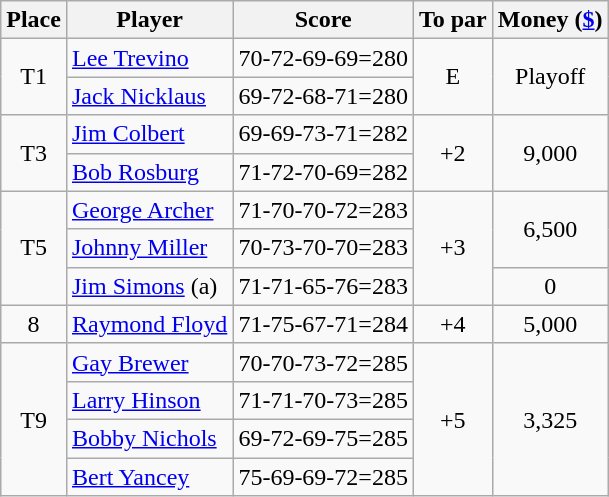<table class=wikitable>
<tr>
<th>Place</th>
<th>Player</th>
<th>Score</th>
<th>To par</th>
<th>Money (<a href='#'>$</a>)</th>
</tr>
<tr>
<td rowspan=2 align=center>T1</td>
<td> <a href='#'>Lee Trevino</a></td>
<td>70-72-69-69=280</td>
<td rowspan=2 align=center>E</td>
<td rowspan=2  align=center>Playoff</td>
</tr>
<tr>
<td> <a href='#'>Jack Nicklaus</a></td>
<td>69-72-68-71=280</td>
</tr>
<tr>
<td rowspan=2 align=center>T3</td>
<td> <a href='#'>Jim Colbert</a></td>
<td>69-69-73-71=282</td>
<td rowspan=2 align=center>+2</td>
<td rowspan=2 align=center>9,000</td>
</tr>
<tr>
<td> <a href='#'>Bob Rosburg</a></td>
<td>71-72-70-69=282</td>
</tr>
<tr>
<td rowspan=3 align=center>T5</td>
<td> <a href='#'>George Archer</a></td>
<td>71-70-70-72=283</td>
<td rowspan=3 align=center>+3</td>
<td rowspan=2 align=center>6,500</td>
</tr>
<tr>
<td> <a href='#'>Johnny Miller</a></td>
<td>70-73-70-70=283</td>
</tr>
<tr>
<td> <a href='#'>Jim Simons</a> (a)</td>
<td>71-71-65-76=283</td>
<td align=center>0</td>
</tr>
<tr>
<td align=center>8</td>
<td> <a href='#'>Raymond Floyd</a></td>
<td>71-75-67-71=284</td>
<td align=center>+4</td>
<td align=center>5,000</td>
</tr>
<tr>
<td rowspan=4 align=center>T9</td>
<td> <a href='#'>Gay Brewer</a></td>
<td>70-70-73-72=285</td>
<td rowspan=4 align=center>+5</td>
<td rowspan=4 align=center>3,325</td>
</tr>
<tr>
<td> <a href='#'>Larry Hinson</a></td>
<td>71-71-70-73=285</td>
</tr>
<tr>
<td> <a href='#'>Bobby Nichols</a></td>
<td>69-72-69-75=285</td>
</tr>
<tr>
<td> <a href='#'>Bert Yancey</a></td>
<td>75-69-69-72=285</td>
</tr>
</table>
